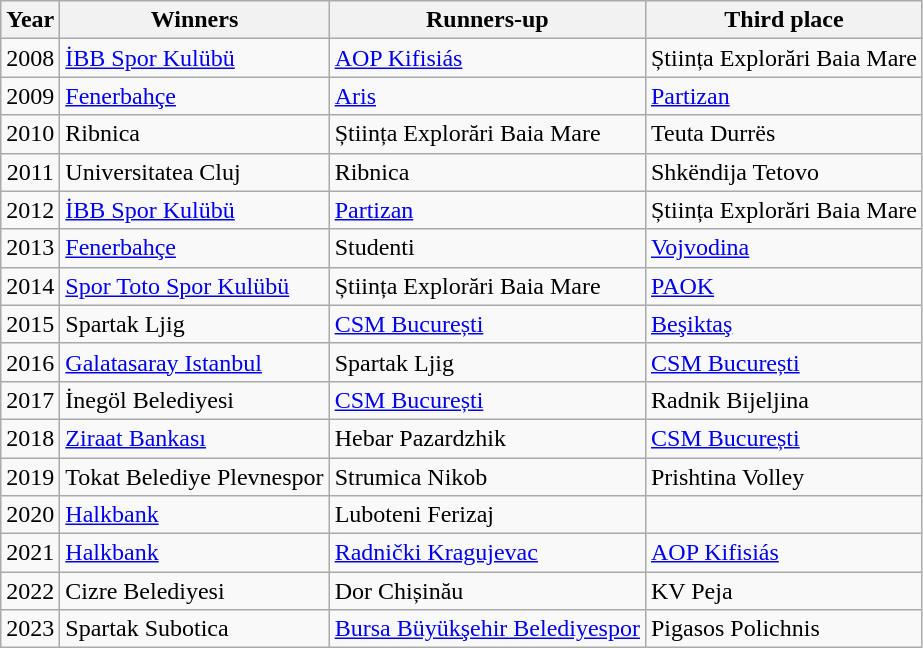<table class="wikitable">
<tr>
<th>Year</th>
<th>Winners</th>
<th>Runners-up</th>
<th>Third place</th>
</tr>
<tr>
<td align=center>2008</td>
<td> <a href='#'>İBB Spor Kulübü</a></td>
<td> <a href='#'>AOP Kifisiás</a></td>
<td> Știința Explorări Baia Mare</td>
</tr>
<tr>
<td align=center>2009</td>
<td> <a href='#'>Fenerbahçe</a></td>
<td> <a href='#'>Aris</a></td>
<td> <a href='#'>Partizan</a></td>
</tr>
<tr>
<td align=center>2010</td>
<td> Ribnica</td>
<td> Știința Explorări Baia Mare</td>
<td> Teuta Durrës</td>
</tr>
<tr>
<td align=center>2011</td>
<td> Universitatea Cluj</td>
<td> Ribnica</td>
<td> Shkëndija Tetovo</td>
</tr>
<tr>
<td align=center>2012</td>
<td> <a href='#'>İBB Spor Kulübü</a></td>
<td> <a href='#'>Partizan</a></td>
<td> Știința Explorări Baia Mare</td>
</tr>
<tr>
<td align=center>2013</td>
<td> <a href='#'>Fenerbahçe</a></td>
<td> Studenti</td>
<td> <a href='#'>Vojvodina</a></td>
</tr>
<tr>
<td align=center>2014</td>
<td> <a href='#'>Spor Toto Spor Kulübü</a></td>
<td> Știința Explorări Baia Mare</td>
<td> <a href='#'>PAOK</a></td>
</tr>
<tr>
<td align=center>2015</td>
<td> Spartak Ljig</td>
<td> <a href='#'>CSM București</a></td>
<td> <a href='#'>Beşiktaş</a></td>
</tr>
<tr>
<td align=center>2016</td>
<td> <a href='#'>Galatasaray Istanbul</a></td>
<td> Spartak Ljig</td>
<td> <a href='#'>CSM București</a></td>
</tr>
<tr>
<td align=center>2017</td>
<td> İnegöl Belediyesi</td>
<td> <a href='#'>CSM București</a></td>
<td> Radnik Bijeljina</td>
</tr>
<tr>
<td align=center>2018</td>
<td> <a href='#'>Ziraat Bankası</a></td>
<td> Hebar Pazardzhik</td>
<td> <a href='#'>CSM București</a></td>
</tr>
<tr>
<td align=center>2019</td>
<td> Tokat Belediye Plevnespor</td>
<td> Strumica Nikob</td>
<td> Prishtina Volley</td>
</tr>
<tr>
<td align=center>2020</td>
<td> <a href='#'>Halkbank</a></td>
<td> Luboteni Ferizaj</td>
<td></td>
</tr>
<tr>
<td align=center>2021</td>
<td> <a href='#'>Halkbank</a></td>
<td> <a href='#'>Radnički Kragujevac</a></td>
<td> <a href='#'>AOP Kifisiás</a></td>
</tr>
<tr>
<td align=center>2022</td>
<td> Cizre Belediyesi</td>
<td> Dor Chișinău</td>
<td> KV Peja</td>
</tr>
<tr>
<td align=center>2023</td>
<td> Spartak Subotica</td>
<td> <a href='#'>Bursa Büyükşehir Belediyespor</a></td>
<td> Pigasos Polichnis</td>
</tr>
</table>
